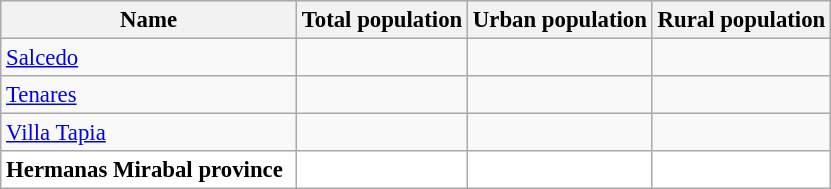<table class="wikitable sortable" style="text-align:right; font-size:95%;">
<tr>
<th width="190px">Name</th>
<th>Total population</th>
<th>Urban population</th>
<th>Rural population</th>
</tr>
<tr>
<td align="left"><a href='#'>Salcedo</a></td>
<td></td>
<td></td>
<td></td>
</tr>
<tr>
<td align="left"><a href='#'>Tenares</a></td>
<td></td>
<td></td>
<td></td>
</tr>
<tr>
<td align="left"><a href='#'>Villa Tapia</a></td>
<td></td>
<td></td>
<td></td>
</tr>
<tr style="background:white">
<td align="left"><strong>Hermanas Mirabal province</strong></td>
<td></td>
<td></td>
<td></td>
</tr>
</table>
